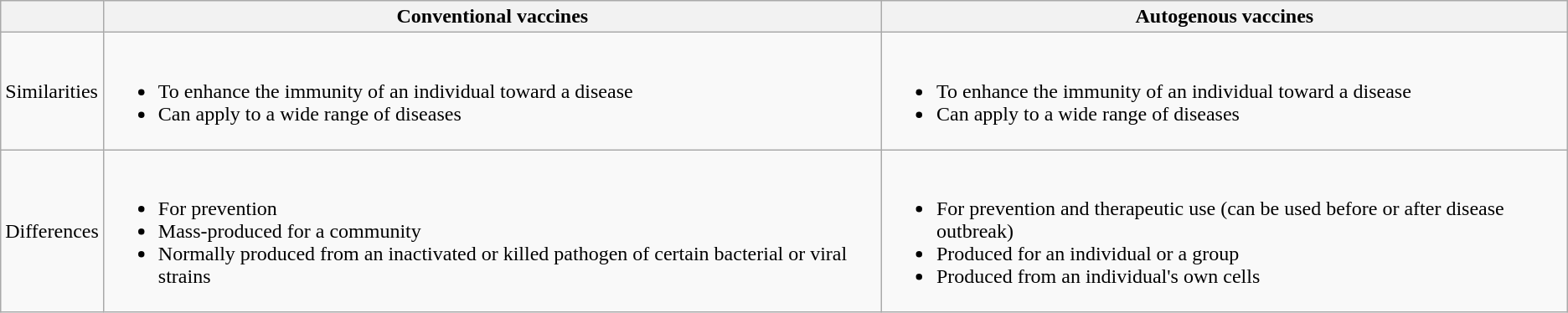<table class="wikitable">
<tr>
<th></th>
<th>Conventional vaccines</th>
<th>Autogenous vaccines</th>
</tr>
<tr>
<td>Similarities<br></td>
<td><br><ul><li>To enhance the immunity of an individual toward a disease</li><li>Can apply to a wide range of diseases</li></ul></td>
<td><br><ul><li>To enhance the immunity of an individual toward a disease</li><li>Can apply to a wide range of diseases</li></ul></td>
</tr>
<tr>
<td>Differences</td>
<td><br><ul><li>For prevention</li><li>Mass-produced for a community</li><li>Normally produced from an inactivated or killed pathogen of certain bacterial or viral strains</li></ul></td>
<td><br><ul><li>For prevention and therapeutic use (can be used before or after disease outbreak)</li><li>Produced for an individual or a group</li><li>Produced from an individual's own cells</li></ul></td>
</tr>
</table>
